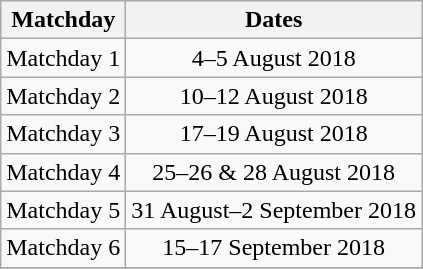<table class="wikitable" style="text-align:center">
<tr>
<th>Matchday</th>
<th>Dates</th>
</tr>
<tr>
<td>Matchday 1</td>
<td colspan=2>4–5 August 2018</td>
</tr>
<tr>
<td>Matchday 2</td>
<td colspan=2>10–12 August 2018</td>
</tr>
<tr>
<td>Matchday 3</td>
<td colspan=2>17–19 August 2018</td>
</tr>
<tr>
<td>Matchday 4</td>
<td colspan=2>25–26 & 28 August 2018</td>
</tr>
<tr>
<td>Matchday 5</td>
<td colspan=2>31 August–2 September 2018</td>
</tr>
<tr>
<td>Matchday 6</td>
<td colspan=2>15–17 September 2018</td>
</tr>
<tr>
</tr>
</table>
